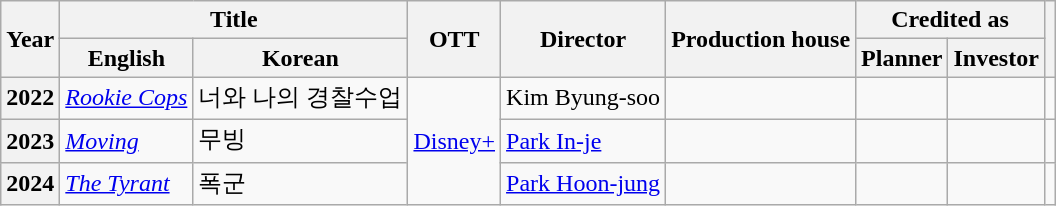<table class="wikitable plainrowheaders">
<tr>
<th rowspan="2">Year</th>
<th colspan="2">Title</th>
<th rowspan="2">OTT</th>
<th rowspan="2">Director</th>
<th rowspan="2">Production house</th>
<th colspan="2">Credited as</th>
<th rowspan="2" class="unsortable"></th>
</tr>
<tr>
<th>English</th>
<th>Korean</th>
<th>Planner</th>
<th>Investor</th>
</tr>
<tr>
<th scope="row">2022</th>
<td><em><a href='#'>Rookie Cops</a></em></td>
<td>너와 나의 경찰수업</td>
<td rowspan="3"><a href='#'>Disney+</a></td>
<td>Kim Byung-soo</td>
<td></td>
<td></td>
<td></td>
<td></td>
</tr>
<tr>
<th scope="row">2023</th>
<td><em><a href='#'>Moving</a></em></td>
<td>무빙</td>
<td><a href='#'>Park In-je</a></td>
<td></td>
<td></td>
<td></td>
<td></td>
</tr>
<tr>
<th scope="row">2024</th>
<td><em><a href='#'>The Tyrant</a></em></td>
<td>폭군</td>
<td><a href='#'>Park Hoon-jung</a></td>
<td></td>
<td></td>
<td></td>
<td></td>
</tr>
</table>
